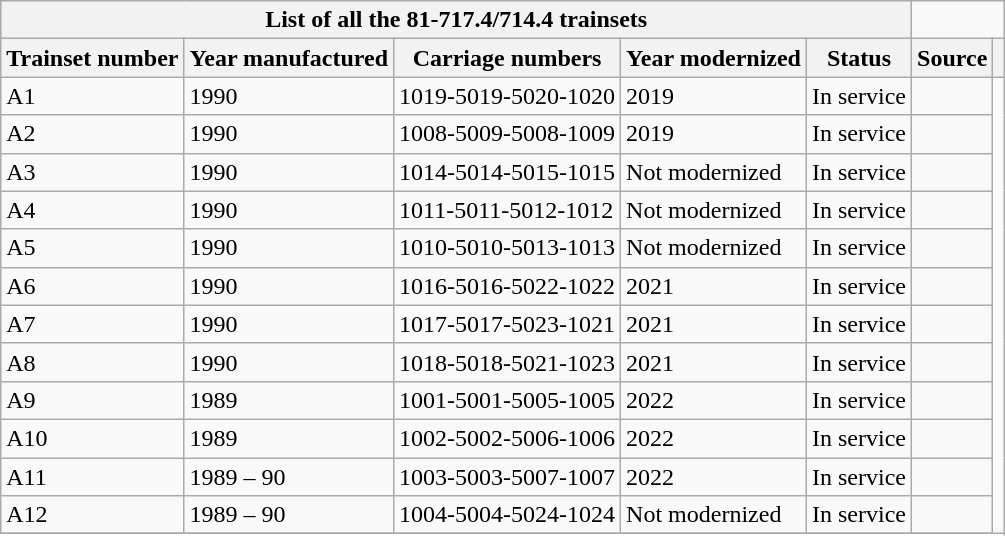<table class="wikitable collapsible">
<tr>
<th colspan="5">List of all the 81-717.4/714.4 trainsets</th>
</tr>
<tr>
<th>Trainset number</th>
<th>Year manufactured</th>
<th>Carriage numbers</th>
<th>Year modernized</th>
<th>Status</th>
<th>Source</th>
<th></th>
</tr>
<tr>
<td>А1</td>
<td>1990</td>
<td>1019-5019-5020-1020</td>
<td>2019</td>
<td>In service</td>
<td></td>
</tr>
<tr>
<td>А2</td>
<td>1990</td>
<td>1008-5009-5008-1009</td>
<td>2019</td>
<td>In service</td>
<td></td>
</tr>
<tr>
<td>А3</td>
<td>1990</td>
<td>1014-5014-5015-1015</td>
<td>Not modernized</td>
<td>In service</td>
<td></td>
</tr>
<tr>
<td>А4</td>
<td>1990</td>
<td>1011-5011-5012-1012</td>
<td>Not modernized</td>
<td>In service</td>
<td></td>
</tr>
<tr>
<td>А5</td>
<td>1990</td>
<td>1010-5010-5013-1013</td>
<td>Not modernized</td>
<td>In service</td>
<td></td>
</tr>
<tr>
<td>А6</td>
<td>1990</td>
<td>1016-5016-5022-1022</td>
<td>2021</td>
<td>In service</td>
<td></td>
</tr>
<tr>
<td>А7</td>
<td>1990</td>
<td>1017-5017-5023-1021</td>
<td>2021</td>
<td>In service</td>
<td></td>
</tr>
<tr>
<td>А8</td>
<td>1990</td>
<td>1018-5018-5021-1023</td>
<td>2021</td>
<td>In service</td>
<td></td>
</tr>
<tr>
<td>А9</td>
<td>1989</td>
<td>1001-5001-5005-1005</td>
<td>2022</td>
<td>In service</td>
<td></td>
</tr>
<tr>
<td>А10</td>
<td>1989</td>
<td>1002-5002-5006-1006</td>
<td>2022</td>
<td>In service</td>
<td></td>
</tr>
<tr>
<td>А11</td>
<td>1989 – 90</td>
<td>1003-5003-5007-1007</td>
<td>2022</td>
<td>In service</td>
<td></td>
</tr>
<tr>
<td>А12</td>
<td>1989 – 90</td>
<td>1004-5004-5024-1024</td>
<td>Not modernized</td>
<td>In service</td>
<td></td>
</tr>
<tr>
</tr>
</table>
